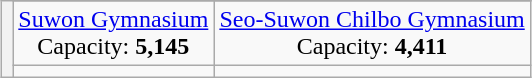<table class="wikitable" style="text-align:center;margin:1em auto;">
<tr>
<th rowspan=4></th>
</tr>
<tr>
<td><a href='#'>Suwon Gymnasium</a><br>Capacity: <strong>5,145</strong></td>
<td><a href='#'>Seo-Suwon Chilbo Gymnasium</a><br>Capacity: <strong>4,411</strong></td>
</tr>
<tr>
<td></td>
<td></td>
</tr>
</table>
